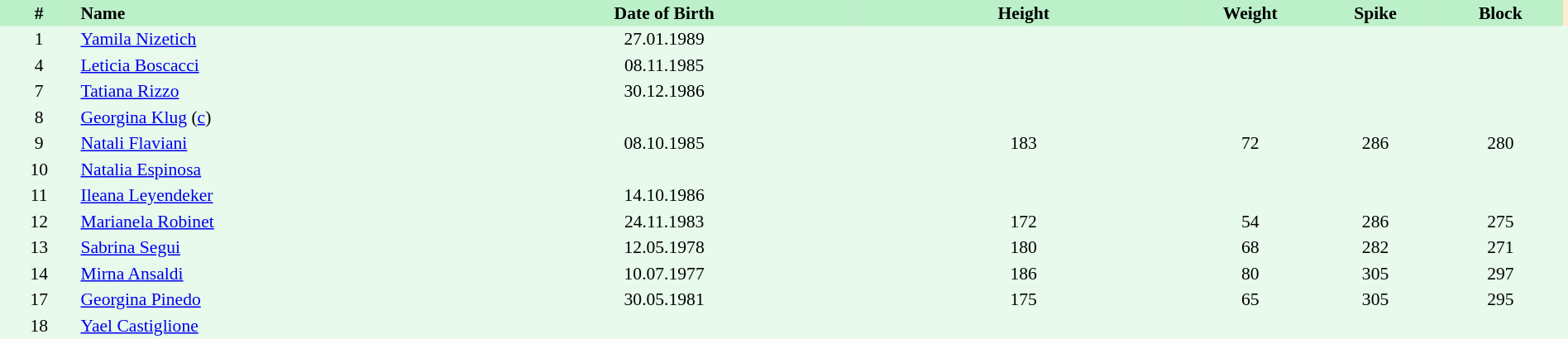<table border=0 cellpadding=2 cellspacing=0  |- bgcolor=#FFECCE style="text-align:center; font-size:90%;" width=100%>
<tr bgcolor=#BBF0C9>
<th width=5%>#</th>
<th width=25% align=left>Name</th>
<th width=25%>Date of Birth</th>
<th width=21%>Height</th>
<th width=8%>Weight</th>
<th width=8%>Spike</th>
<th width=8%>Block</th>
</tr>
<tr bgcolor=#E7FAEC>
<td>1</td>
<td align=left><a href='#'>Yamila Nizetich</a></td>
<td>27.01.1989</td>
<td></td>
<td></td>
<td></td>
<td></td>
<td></td>
</tr>
<tr bgcolor=#E7FAEC>
<td>4</td>
<td align=left><a href='#'>Leticia Boscacci</a></td>
<td>08.11.1985</td>
<td></td>
<td></td>
<td></td>
<td></td>
<td></td>
</tr>
<tr bgcolor=#E7FAEC>
<td>7</td>
<td align=left><a href='#'>Tatiana Rizzo</a></td>
<td>30.12.1986</td>
<td></td>
<td></td>
<td></td>
<td></td>
<td></td>
</tr>
<tr bgcolor=#E7FAEC>
<td>8</td>
<td align=left><a href='#'>Georgina Klug</a> (<a href='#'>c</a>)</td>
<td></td>
<td></td>
<td></td>
<td></td>
<td></td>
<td></td>
</tr>
<tr bgcolor=#E7FAEC>
<td>9</td>
<td align=left><a href='#'>Natali Flaviani</a></td>
<td>08.10.1985</td>
<td>183</td>
<td>72</td>
<td>286</td>
<td>280</td>
<td></td>
</tr>
<tr bgcolor=#E7FAEC>
<td>10</td>
<td align=left><a href='#'>Natalia Espinosa</a></td>
<td></td>
<td></td>
<td></td>
<td></td>
<td></td>
<td></td>
</tr>
<tr bgcolor=#E7FAEC>
<td>11</td>
<td align=left><a href='#'>Ileana Leyendeker</a></td>
<td>14.10.1986</td>
<td></td>
<td></td>
<td></td>
<td></td>
<td></td>
</tr>
<tr bgcolor=#E7FAEC>
<td>12</td>
<td align=left><a href='#'>Marianela Robinet</a></td>
<td>24.11.1983</td>
<td>172</td>
<td>54</td>
<td>286</td>
<td>275</td>
<td></td>
</tr>
<tr bgcolor=#E7FAEC>
<td>13</td>
<td align=left><a href='#'>Sabrina Segui</a></td>
<td>12.05.1978</td>
<td>180</td>
<td>68</td>
<td>282</td>
<td>271</td>
<td></td>
</tr>
<tr bgcolor=#E7FAEC>
<td>14</td>
<td align=left><a href='#'>Mirna Ansaldi</a></td>
<td>10.07.1977</td>
<td>186</td>
<td>80</td>
<td>305</td>
<td>297</td>
<td></td>
</tr>
<tr bgcolor=#E7FAEC>
<td>17</td>
<td align=left><a href='#'>Georgina Pinedo</a></td>
<td>30.05.1981</td>
<td>175</td>
<td>65</td>
<td>305</td>
<td>295</td>
<td></td>
</tr>
<tr bgcolor=#E7FAEC>
<td>18</td>
<td align=left><a href='#'>Yael Castiglione</a></td>
<td></td>
<td></td>
<td></td>
<td></td>
<td></td>
<td></td>
</tr>
</table>
